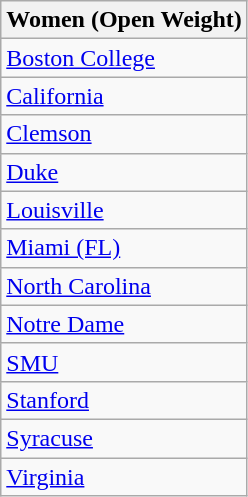<table class="wikitable">
<tr>
<th>Women (Open Weight)</th>
</tr>
<tr>
<td><a href='#'>Boston College</a></td>
</tr>
<tr>
<td><a href='#'>California</a></td>
</tr>
<tr>
<td><a href='#'>Clemson</a></td>
</tr>
<tr>
<td><a href='#'>Duke</a></td>
</tr>
<tr>
<td><a href='#'>Louisville</a></td>
</tr>
<tr>
<td><a href='#'>Miami (FL)</a></td>
</tr>
<tr>
<td><a href='#'>North Carolina</a></td>
</tr>
<tr>
<td><a href='#'>Notre Dame</a></td>
</tr>
<tr>
<td><a href='#'>SMU</a></td>
</tr>
<tr>
<td><a href='#'>Stanford</a></td>
</tr>
<tr>
<td><a href='#'>Syracuse</a></td>
</tr>
<tr>
<td><a href='#'>Virginia</a></td>
</tr>
</table>
